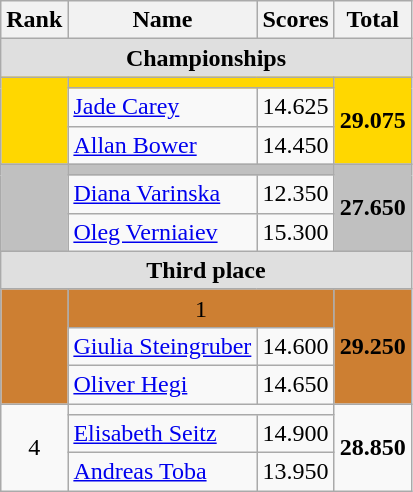<table class="wikitable" white-space:nowrap">
<tr>
<th>Rank</th>
<th>Name</th>
<th>Scores</th>
<th>Total</th>
</tr>
<tr bgcolor="DFDFDF">
<td colspan="4" align="center"><strong>Championships</strong></td>
</tr>
<tr bgcolor="gold">
<td rowspan="3" align=center></td>
<td align=center colspan="2"></td>
<td rowspan="3"><strong>29.075</strong></td>
</tr>
<tr>
<td><a href='#'>Jade Carey</a></td>
<td> 14.625</td>
</tr>
<tr>
<td><a href='#'>Allan Bower</a></td>
<td> 14.450</td>
</tr>
<tr bgcolor="silver">
<td rowspan="3" align=center></td>
<td align=center colspan="2"></td>
<td rowspan="3"><strong>27.650</strong></td>
</tr>
<tr>
<td><a href='#'>Diana Varinska</a></td>
<td> 12.350</td>
</tr>
<tr>
<td><a href='#'>Oleg Verniaiev</a></td>
<td> 15.300</td>
</tr>
<tr bgcolor="DFDFDF">
<td colspan="4" align="center"><strong>Third place</strong></td>
</tr>
<tr bgcolor="CD7F32">
<td rowspan="3" align=center></td>
<td align=center colspan="2"> 1</td>
<td rowspan="3"><strong>29.250</strong></td>
</tr>
<tr>
<td><a href='#'>Giulia Steingruber</a></td>
<td> 14.600</td>
</tr>
<tr>
<td><a href='#'>Oliver Hegi</a></td>
<td> 14.650</td>
</tr>
<tr>
<td rowspan="3" align=center>4</td>
<td align=center colspan="2"></td>
<td rowspan="3"><strong>28.850</strong></td>
</tr>
<tr>
<td><a href='#'>Elisabeth Seitz</a></td>
<td> 14.900</td>
</tr>
<tr>
<td><a href='#'>Andreas Toba</a></td>
<td> 13.950</td>
</tr>
</table>
